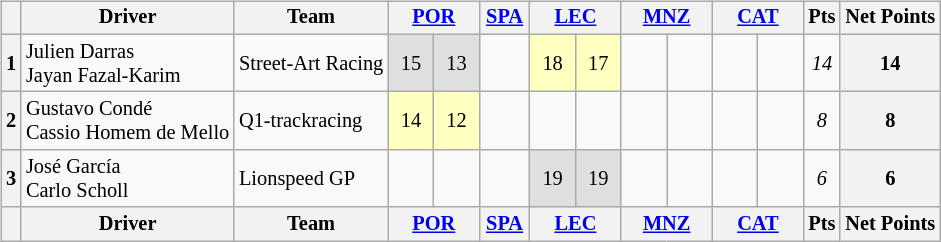<table>
<tr>
<td valign="top"><br><table class="wikitable" style="font-size:85%; text-align:center">
<tr>
<th valign="middle"></th>
<th valign="middle">Driver</th>
<th>Team</th>
<th colspan="2" style="width: 4em;"><a href='#'>POR</a><br></th>
<th colspan="1" style="width: 2em;"><a href='#'>SPA</a><br></th>
<th colspan="2" style="width: 4em;"><a href='#'>LEC</a><br></th>
<th colspan="2" style="width: 4em;"><a href='#'>MNZ</a><br></th>
<th colspan="2" style="width: 4em;"><a href='#'>CAT</a><br></th>
<th valign="middle">Pts</th>
<th valign="middle">Net Points</th>
</tr>
<tr>
<th>1</th>
<td align="left"> Julien Darras<br> Jayan Fazal-Karim</td>
<td align="left"> Street-Art Racing</td>
<td style="background:#dfdfdf;">15</td>
<td style="background:#dfdfdf;">13</td>
<td></td>
<td style="background:#ffffbf;">18</td>
<td style="background:#ffffbf;">17</td>
<td></td>
<td></td>
<td></td>
<td></td>
<td><em>14</em></td>
<th>14</th>
</tr>
<tr>
<th>2</th>
<td align="left"> Gustavo Condé<br> Cassio Homem de Mello</td>
<td align="left"> Q1-trackracing</td>
<td style="background:#ffffbf;">14</td>
<td style="background:#ffffbf;">12</td>
<td></td>
<td></td>
<td></td>
<td></td>
<td></td>
<td></td>
<td></td>
<td><em>8</em></td>
<th>8</th>
</tr>
<tr>
<th>3</th>
<td align="left"> José García<br> Carlo Scholl</td>
<td align="left"> Lionspeed GP</td>
<td></td>
<td></td>
<td></td>
<td style="background:#dfdfdf;">19</td>
<td style="background:#dfdfdf;">19</td>
<td></td>
<td></td>
<td></td>
<td></td>
<td><em>6</em></td>
<th>6</th>
</tr>
<tr>
<th valign="middle"></th>
<th valign="middle">Driver</th>
<th>Team</th>
<th colspan="2" style="width: 4em;"><a href='#'>POR</a><br></th>
<th colspan="1" style="width: 2em;"><a href='#'>SPA</a><br></th>
<th colspan="2" style="width: 4em;"><a href='#'>LEC</a><br></th>
<th colspan="2" style="width: 4em;"><a href='#'>MNZ</a><br></th>
<th colspan="2" style="width: 4em;"><a href='#'>CAT</a><br></th>
<th valign="middle">Pts</th>
<th valign="middle">Net Points</th>
</tr>
</table>
</td>
<td valign="top"><br></td>
</tr>
</table>
